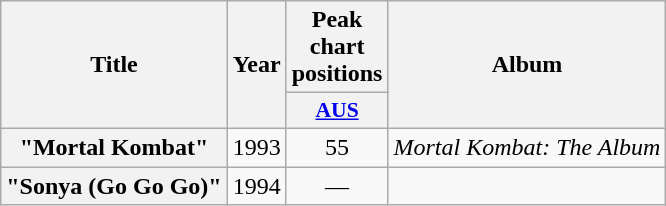<table class="wikitable plainrowheaders" style="text-align:center;">
<tr>
<th scope="col" rowspan="2">Title</th>
<th scope="col" rowspan="2">Year</th>
<th scope="col" colspan="1">Peak chart positions</th>
<th scope="col" rowspan="2">Album</th>
</tr>
<tr>
<th scope="col" style="width:3em;font-size:90%;"><a href='#'>AUS</a><br></th>
</tr>
<tr>
<th scope="row">"Mortal Kombat"</th>
<td>1993</td>
<td>55</td>
<td><em>Mortal Kombat: The Album</em></td>
</tr>
<tr>
<th scope="row">"Sonya (Go Go Go)"</th>
<td>1994</td>
<td>—</td>
<td></td>
</tr>
</table>
